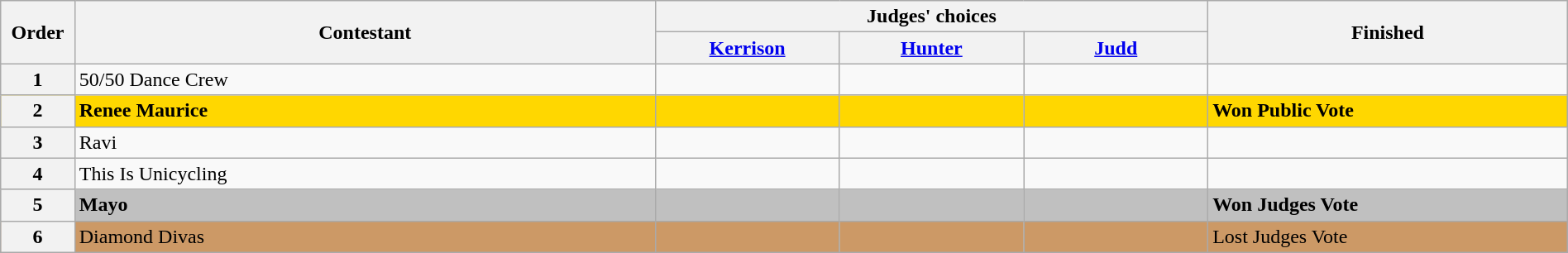<table class="wikitable" width="100%">
<tr>
<th rowspan=2 width="1%">Order</th>
<th rowspan=2 width="21%">Contestant</th>
<th colspan=3 width="20%">Judges' choices</th>
<th rowspan=2 width="13%">Finished</th>
</tr>
<tr>
<th width="70"><a href='#'>Kerrison</a></th>
<th width="70"><a href='#'>Hunter</a></th>
<th width="70"><a href='#'>Judd</a></th>
</tr>
<tr>
<th>1</th>
<td>50/50 Dance Crew</td>
<td></td>
<td></td>
<td></td>
<td></td>
</tr>
<tr style="background:gold;">
<th>2</th>
<td><strong>Renee Maurice</strong></td>
<td></td>
<td></td>
<td></td>
<td><strong>Won Public Vote</strong></td>
</tr>
<tr>
<th>3</th>
<td>Ravi</td>
<td></td>
<td></td>
<td align="center"></td>
<td></td>
</tr>
<tr>
<th>4</th>
<td>This Is Unicycling</td>
<td></td>
<td></td>
<td></td>
<td></td>
</tr>
<tr style="background:silver;">
<th>5</th>
<td><strong>Mayo</strong></td>
<td style="text-align: center;"></td>
<td style="text-align: center;"></td>
<td></td>
<td><strong>Won Judges Vote</strong></td>
</tr>
<tr style="background:#c96;">
<th>6</th>
<td>Diamond Divas</td>
<td></td>
<td></td>
<td style="text-align: center;"></td>
<td>Lost Judges Vote</td>
</tr>
</table>
